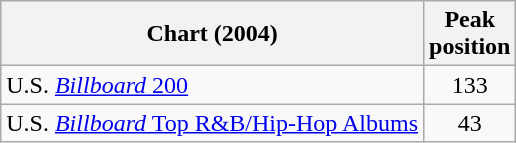<table class="wikitable sortable">
<tr>
<th align="left">Chart (2004)</th>
<th align="left">Peak <br>position</th>
</tr>
<tr>
<td align="left">U.S. <a href='#'><em>Billboard</em> 200</a></td>
<td align="center">133</td>
</tr>
<tr>
<td align="left">U.S. <a href='#'><em>Billboard</em> Top R&B/Hip-Hop Albums</a></td>
<td align="center">43</td>
</tr>
</table>
